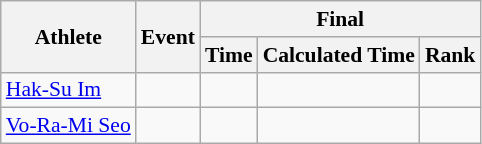<table class="wikitable" style="font-size:90%">
<tr>
<th rowspan="2">Athlete</th>
<th rowspan="2">Event</th>
<th colspan="3">Final</th>
</tr>
<tr>
<th>Time</th>
<th>Calculated Time</th>
<th>Rank</th>
</tr>
<tr>
<td rowspan=1><a href='#'>Hak-Su Im</a></td>
<td></td>
<td align="center"></td>
<td align="center"></td>
<td align="center"></td>
</tr>
<tr>
<td rowspan=1><a href='#'>Vo-Ra-Mi Seo</a></td>
<td></td>
<td align="center"></td>
<td align="center"></td>
<td align="center"></td>
</tr>
</table>
